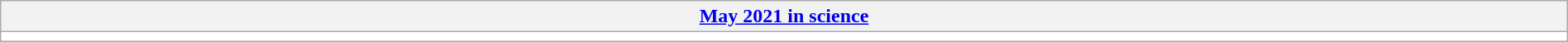<table class="wikitable mw-collapsible" style="width:100%; font-size:100%; background:white;">
<tr>
<th style="text-align:center;"><a href='#'>May 2021 in science</a></th>
</tr>
<tr>
<td></td>
</tr>
</table>
